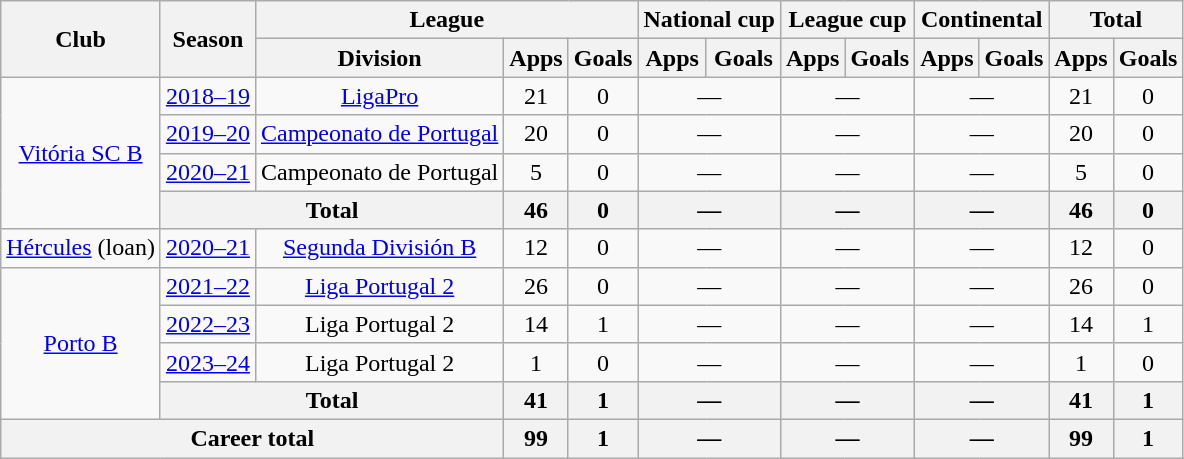<table class="wikitable" style="text-align: center">
<tr>
<th rowspan="2">Club</th>
<th rowspan="2">Season</th>
<th colspan="3">League</th>
<th colspan="2">National cup</th>
<th colspan="2">League cup</th>
<th colspan="2">Continental</th>
<th colspan="2">Total</th>
</tr>
<tr>
<th>Division</th>
<th>Apps</th>
<th>Goals</th>
<th>Apps</th>
<th>Goals</th>
<th>Apps</th>
<th>Goals</th>
<th>Apps</th>
<th>Goals</th>
<th>Apps</th>
<th>Goals</th>
</tr>
<tr>
<td rowspan="4"><a href='#'>Vitória SC B</a></td>
<td><a href='#'>2018–19</a></td>
<td><a href='#'>LigaPro</a></td>
<td>21</td>
<td>0</td>
<td colspan="2">—</td>
<td colspan="2">—</td>
<td colspan="2">—</td>
<td>21</td>
<td>0</td>
</tr>
<tr>
<td><a href='#'>2019–20</a></td>
<td><a href='#'>Campeonato de Portugal</a></td>
<td>20</td>
<td>0</td>
<td colspan="2">—</td>
<td colspan="2">—</td>
<td colspan="2">—</td>
<td>20</td>
<td>0</td>
</tr>
<tr>
<td><a href='#'>2020–21</a></td>
<td>Campeonato de Portugal</td>
<td>5</td>
<td>0</td>
<td colspan="2">—</td>
<td colspan="2">—</td>
<td colspan="2">—</td>
<td>5</td>
<td>0</td>
</tr>
<tr>
<th colspan="2">Total</th>
<th>46</th>
<th>0</th>
<th colspan="2">—</th>
<th colspan="2">—</th>
<th colspan="2">—</th>
<th>46</th>
<th>0</th>
</tr>
<tr>
<td><a href='#'>Hércules</a> (loan)</td>
<td><a href='#'>2020–21</a></td>
<td><a href='#'>Segunda División B</a></td>
<td>12</td>
<td>0</td>
<td colspan="2">—</td>
<td colspan="2">—</td>
<td colspan="2">—</td>
<td>12</td>
<td>0</td>
</tr>
<tr>
<td rowspan="4"><a href='#'>Porto B</a></td>
<td><a href='#'>2021–22</a></td>
<td><a href='#'>Liga Portugal 2</a></td>
<td>26</td>
<td>0</td>
<td colspan="2">—</td>
<td colspan="2">—</td>
<td colspan="2">—</td>
<td>26</td>
<td>0</td>
</tr>
<tr>
<td><a href='#'>2022–23</a></td>
<td>Liga Portugal 2</td>
<td>14</td>
<td>1</td>
<td colspan="2">—</td>
<td colspan="2">—</td>
<td colspan="2">—</td>
<td>14</td>
<td>1</td>
</tr>
<tr>
<td><a href='#'>2023–24</a></td>
<td>Liga Portugal 2</td>
<td>1</td>
<td>0</td>
<td colspan="2">—</td>
<td colspan="2">—</td>
<td colspan="2">—</td>
<td>1</td>
<td>0</td>
</tr>
<tr>
<th colspan="2">Total</th>
<th>41</th>
<th>1</th>
<th colspan="2">—</th>
<th colspan="2">—</th>
<th colspan="2">—</th>
<th>41</th>
<th>1</th>
</tr>
<tr>
<th colspan="3">Career total</th>
<th>99</th>
<th>1</th>
<th colspan="2">—</th>
<th colspan="2">—</th>
<th colspan="2">—</th>
<th>99</th>
<th>1</th>
</tr>
</table>
